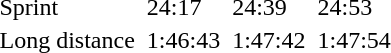<table>
<tr>
<td>Sprint</td>
<td></td>
<td>24:17</td>
<td></td>
<td>24:39</td>
<td></td>
<td>24:53</td>
</tr>
<tr>
<td>Long distance</td>
<td></td>
<td>1:46:43</td>
<td></td>
<td>1:47:42</td>
<td></td>
<td>1:47:54</td>
</tr>
</table>
